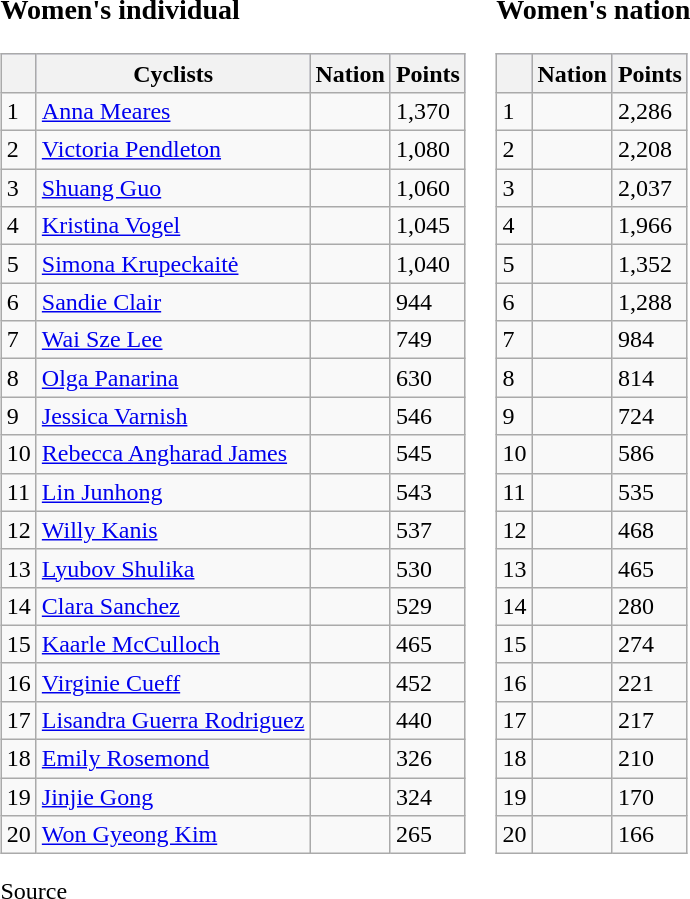<table class="vatop">
<tr valign="top">
<td><br><h3>Women's individual</h3><table class="wikitable sortable">
<tr style=background:#ccccff;>
<th></th>
<th>Cyclists</th>
<th>Nation</th>
<th>Points</th>
</tr>
<tr>
<td>1</td>
<td><a href='#'>Anna Meares</a></td>
<td></td>
<td>1,370</td>
</tr>
<tr>
<td>2</td>
<td><a href='#'>Victoria Pendleton</a></td>
<td></td>
<td>1,080</td>
</tr>
<tr>
<td>3</td>
<td><a href='#'>Shuang Guo</a></td>
<td></td>
<td>1,060</td>
</tr>
<tr>
<td>4</td>
<td><a href='#'>Kristina Vogel</a></td>
<td></td>
<td>1,045</td>
</tr>
<tr>
<td>5</td>
<td><a href='#'>Simona Krupeckaitė</a></td>
<td></td>
<td>1,040</td>
</tr>
<tr>
<td>6</td>
<td><a href='#'>Sandie Clair</a></td>
<td></td>
<td>944</td>
</tr>
<tr>
<td>7</td>
<td><a href='#'>Wai Sze Lee</a></td>
<td></td>
<td>749</td>
</tr>
<tr>
<td>8</td>
<td><a href='#'>Olga Panarina</a></td>
<td></td>
<td>630</td>
</tr>
<tr>
<td>9</td>
<td><a href='#'>Jessica Varnish</a></td>
<td></td>
<td>546</td>
</tr>
<tr>
<td>10</td>
<td><a href='#'>Rebecca Angharad James</a></td>
<td></td>
<td>545</td>
</tr>
<tr>
<td>11</td>
<td><a href='#'>Lin Junhong</a></td>
<td></td>
<td>543</td>
</tr>
<tr>
<td>12</td>
<td><a href='#'>Willy Kanis</a></td>
<td></td>
<td>537</td>
</tr>
<tr>
<td>13</td>
<td><a href='#'>Lyubov Shulika</a></td>
<td></td>
<td>530</td>
</tr>
<tr>
<td>14</td>
<td><a href='#'>Clara Sanchez</a></td>
<td></td>
<td>529</td>
</tr>
<tr>
<td>15</td>
<td><a href='#'>Kaarle McCulloch</a></td>
<td></td>
<td>465</td>
</tr>
<tr>
<td>16</td>
<td><a href='#'>Virginie Cueff</a></td>
<td></td>
<td>452</td>
</tr>
<tr>
<td>17</td>
<td><a href='#'>Lisandra Guerra Rodriguez</a></td>
<td></td>
<td>440</td>
</tr>
<tr>
<td>18</td>
<td><a href='#'>Emily Rosemond</a></td>
<td></td>
<td>326</td>
</tr>
<tr>
<td>19</td>
<td><a href='#'>Jinjie Gong</a></td>
<td></td>
<td>324</td>
</tr>
<tr>
<td>20</td>
<td><a href='#'>Won Gyeong Kim</a></td>
<td></td>
<td>265</td>
</tr>
</table>
Source</td>
<td><br><h3>Women's nation</h3><table class="wikitable sortable">
<tr style=background:#ccccff;>
<th></th>
<th>Nation</th>
<th>Points</th>
</tr>
<tr>
<td>1</td>
<td></td>
<td>2,286</td>
</tr>
<tr>
<td>2</td>
<td></td>
<td>2,208</td>
</tr>
<tr>
<td>3</td>
<td></td>
<td>2,037</td>
</tr>
<tr>
<td>4</td>
<td></td>
<td>1,966</td>
</tr>
<tr>
<td>5</td>
<td></td>
<td>1,352</td>
</tr>
<tr>
<td>6</td>
<td></td>
<td>1,288</td>
</tr>
<tr>
<td>7</td>
<td></td>
<td>984</td>
</tr>
<tr>
<td>8</td>
<td></td>
<td>814</td>
</tr>
<tr>
<td>9</td>
<td></td>
<td>724</td>
</tr>
<tr>
<td>10</td>
<td></td>
<td>586</td>
</tr>
<tr>
<td>11</td>
<td></td>
<td>535</td>
</tr>
<tr>
<td>12</td>
<td></td>
<td>468</td>
</tr>
<tr>
<td>13</td>
<td></td>
<td>465</td>
</tr>
<tr>
<td>14</td>
<td></td>
<td>280</td>
</tr>
<tr>
<td>15</td>
<td></td>
<td>274</td>
</tr>
<tr>
<td>16</td>
<td></td>
<td>221</td>
</tr>
<tr>
<td>17</td>
<td></td>
<td>217</td>
</tr>
<tr>
<td>18</td>
<td></td>
<td>210</td>
</tr>
<tr>
<td>19</td>
<td></td>
<td>170</td>
</tr>
<tr>
<td>20</td>
<td></td>
<td>166</td>
</tr>
</table>
</td>
</tr>
</table>
